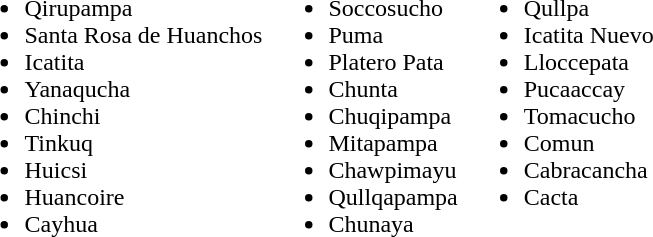<table>
<tr valign="top">
<td><br><ul><li>Qirupampa</li><li>Santa Rosa de Huanchos</li><li>Icatita</li><li>Yanaqucha</li><li>Chinchi</li><li>Tinkuq</li><li>Huicsi</li><li>Huancoire</li><li>Cayhua</li></ul></td>
<td><br><ul><li>Soccosucho</li><li>Puma</li><li>Platero Pata</li><li>Chunta</li><li>Chuqipampa</li><li>Mitapampa</li><li>Chawpimayu</li><li>Qullqapampa</li><li>Chunaya</li></ul></td>
<td><br><ul><li>Qullpa</li><li>Icatita Nuevo</li><li>Lloccepata</li><li>Pucaaccay</li><li>Tomacucho</li><li>Comun</li><li>Cabracancha</li><li>Cacta</li></ul></td>
</tr>
<tr>
</tr>
</table>
